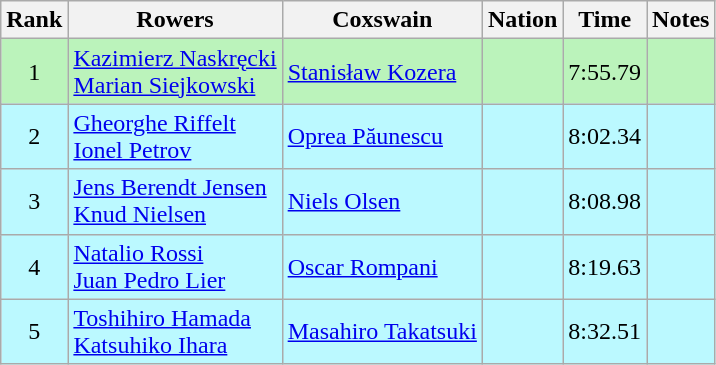<table class="wikitable sortable" style="text-align:center">
<tr>
<th>Rank</th>
<th>Rowers</th>
<th>Coxswain</th>
<th>Nation</th>
<th>Time</th>
<th>Notes</th>
</tr>
<tr bgcolor=bbf3bb>
<td>1</td>
<td align=left><a href='#'>Kazimierz Naskręcki</a> <br> <a href='#'>Marian Siejkowski</a></td>
<td align=left><a href='#'>Stanisław Kozera</a></td>
<td align=left></td>
<td>7:55.79</td>
<td></td>
</tr>
<tr bgcolor=bbf9ff>
<td>2</td>
<td align=left><a href='#'>Gheorghe Riffelt</a> <br> <a href='#'>Ionel Petrov</a></td>
<td align=left><a href='#'>Oprea Păunescu</a></td>
<td align=left></td>
<td>8:02.34</td>
<td></td>
</tr>
<tr bgcolor=bbf9ff>
<td>3</td>
<td align=left><a href='#'>Jens Berendt Jensen</a> <br> <a href='#'>Knud Nielsen</a></td>
<td align=left><a href='#'>Niels Olsen</a></td>
<td align=left></td>
<td>8:08.98</td>
<td></td>
</tr>
<tr bgcolor=bbf9ff>
<td>4</td>
<td align=left><a href='#'>Natalio Rossi</a> <br> <a href='#'>Juan Pedro Lier</a></td>
<td align=left><a href='#'>Oscar Rompani</a></td>
<td align=left></td>
<td>8:19.63</td>
<td></td>
</tr>
<tr bgcolor=bbf9ff>
<td>5</td>
<td align=left><a href='#'>Toshihiro Hamada</a> <br> <a href='#'>Katsuhiko Ihara</a></td>
<td align=left><a href='#'>Masahiro Takatsuki</a></td>
<td align=left></td>
<td>8:32.51</td>
<td></td>
</tr>
</table>
